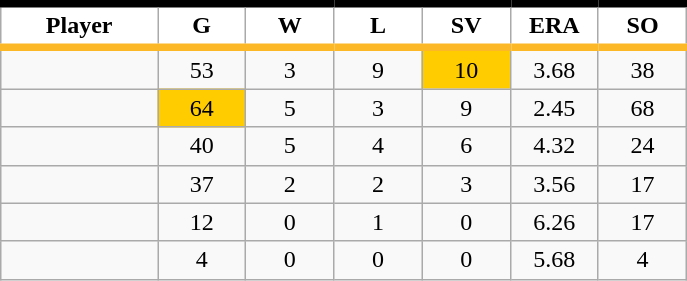<table class="wikitable sortable">
<tr>
<th style="background:#FFFFFF; border-top:#000000 5px solid; border-bottom:#FDB827 5px solid;" width="16%">Player</th>
<th style="background:#FFFFFF; border-top:#000000 5px solid; border-bottom:#FDB827 5px solid;" width="9%">G</th>
<th style="background:#FFFFFF; border-top:#000000 5px solid; border-bottom:#FDB827 5px solid;" width="9%">W</th>
<th style="background:#FFFFFF; border-top:#000000 5px solid; border-bottom:#FDB827 5px solid;" width="9%">L</th>
<th style="background:#FFFFFF; border-top:#000000 5px solid; border-bottom:#FDB827 5px solid;" width="9%">SV</th>
<th style="background:#FFFFFF; border-top:#000000 5px solid; border-bottom:#FDB827 5px solid;" width="9%">ERA</th>
<th style="background:#FFFFFF; border-top:#000000 5px solid; border-bottom:#FDB827 5px solid;" width="9%">SO</th>
</tr>
<tr align="center">
<td></td>
<td>53</td>
<td>3</td>
<td>9</td>
<td bgcolor="#FFCC00">10</td>
<td>3.68</td>
<td>38</td>
</tr>
<tr align=center>
<td></td>
<td bgcolor="#FFCC00">64</td>
<td>5</td>
<td>3</td>
<td>9</td>
<td>2.45</td>
<td>68</td>
</tr>
<tr align="center">
<td></td>
<td>40</td>
<td>5</td>
<td>4</td>
<td>6</td>
<td>4.32</td>
<td>24</td>
</tr>
<tr align="center">
<td></td>
<td>37</td>
<td>2</td>
<td>2</td>
<td>3</td>
<td>3.56</td>
<td>17</td>
</tr>
<tr align="center">
<td></td>
<td>12</td>
<td>0</td>
<td>1</td>
<td>0</td>
<td>6.26</td>
<td>17</td>
</tr>
<tr align="center">
<td></td>
<td>4</td>
<td>0</td>
<td>0</td>
<td>0</td>
<td>5.68</td>
<td>4</td>
</tr>
</table>
